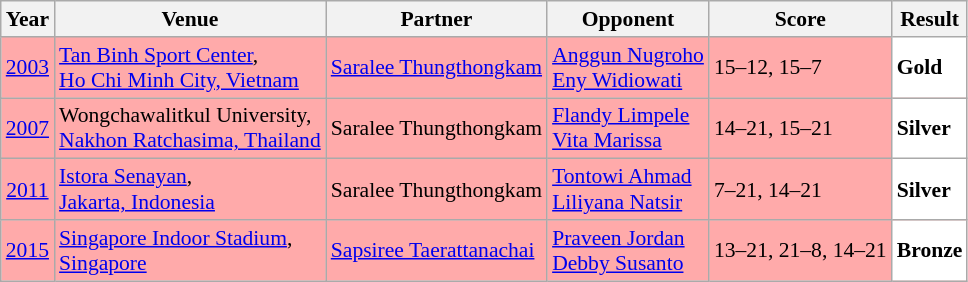<table class="sortable wikitable" style="font-size: 90%;">
<tr>
<th>Year</th>
<th>Venue</th>
<th>Partner</th>
<th>Opponent</th>
<th>Score</th>
<th>Result</th>
</tr>
<tr style="background:#FFAAAA">
<td align="center"><a href='#'>2003</a></td>
<td align="left"><a href='#'>Tan Binh Sport Center</a>,<br><a href='#'>Ho Chi Minh City, Vietnam</a></td>
<td align="left"> <a href='#'>Saralee Thungthongkam</a></td>
<td align="left"> <a href='#'>Anggun Nugroho</a> <br>  <a href='#'>Eny Widiowati</a></td>
<td align="left">15–12, 15–7</td>
<td style="text-align:left; background:white"> <strong>Gold</strong></td>
</tr>
<tr style="background:#FFAAAA">
<td align="center"><a href='#'>2007</a></td>
<td align="left">Wongchawalitkul University,<br><a href='#'>Nakhon Ratchasima, Thailand</a></td>
<td align="left"> Saralee Thungthongkam</td>
<td align="left"> <a href='#'>Flandy Limpele</a> <br>  <a href='#'>Vita Marissa</a></td>
<td align="left">14–21, 15–21</td>
<td style="text-align:left; background:white"> <strong>Silver</strong></td>
</tr>
<tr style="background:#FFAAAA">
<td align="center"><a href='#'>2011</a></td>
<td align="left"><a href='#'>Istora Senayan</a>,<br><a href='#'>Jakarta, Indonesia</a></td>
<td align="left"> Saralee Thungthongkam</td>
<td align="left"> <a href='#'>Tontowi Ahmad</a> <br>  <a href='#'>Liliyana Natsir</a></td>
<td align="left">7–21, 14–21</td>
<td style="text-align:left; background:white"> <strong>Silver</strong></td>
</tr>
<tr style="background:#FFAAAA">
<td align="center"><a href='#'>2015</a></td>
<td align="left"><a href='#'>Singapore Indoor Stadium</a>,<br><a href='#'>Singapore</a></td>
<td align="left"> <a href='#'>Sapsiree Taerattanachai</a></td>
<td align="left"> <a href='#'>Praveen Jordan</a> <br>  <a href='#'>Debby Susanto</a></td>
<td align="left">13–21, 21–8, 14–21</td>
<td style="text-align:left; background:white"> <strong>Bronze</strong></td>
</tr>
</table>
